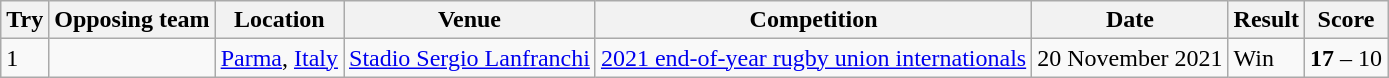<table class="wikitable">
<tr>
<th>Try</th>
<th>Opposing team</th>
<th>Location</th>
<th>Venue</th>
<th>Competition</th>
<th>Date</th>
<th>Result</th>
<th>Score</th>
</tr>
<tr>
<td>1</td>
<td></td>
<td><a href='#'>Parma</a>, <a href='#'>Italy</a></td>
<td><a href='#'>Stadio Sergio Lanfranchi</a></td>
<td><a href='#'>2021 end-of-year rugby union internationals</a></td>
<td>20 November 2021</td>
<td>Win</td>
<td><strong>17</strong> – 10</td>
</tr>
</table>
